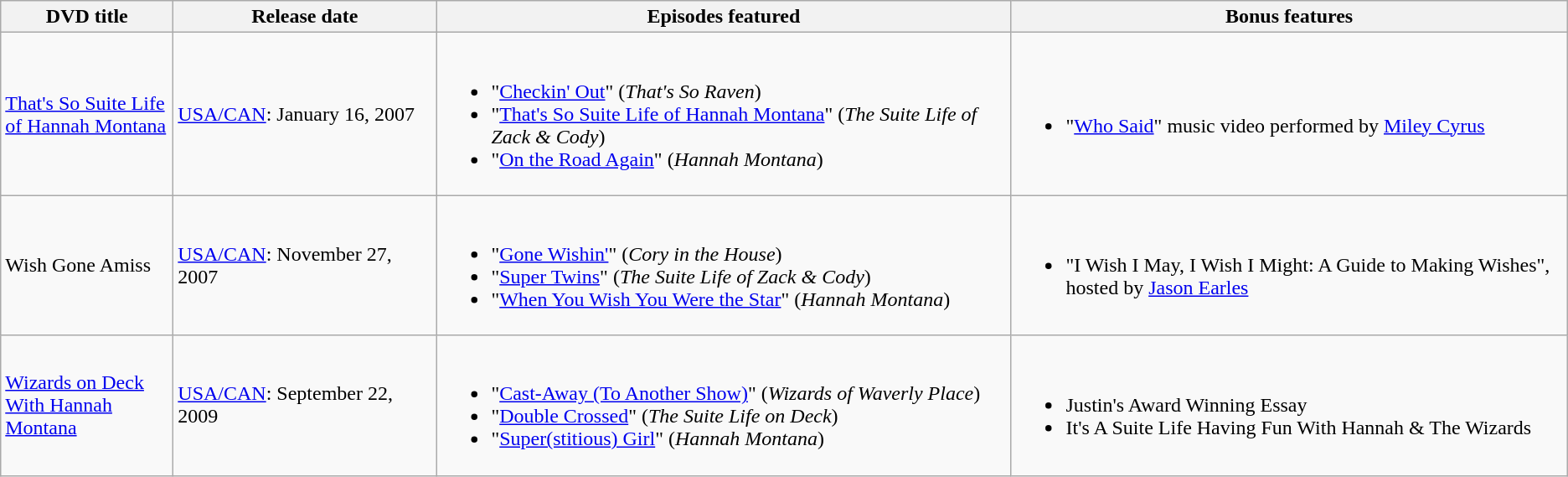<table class="wikitable">
<tr>
<th style="width:130px">DVD title</th>
<th style="width:202px">Release date</th>
<th style="width:450px">Episodes featured</th>
<th>Bonus features</th>
</tr>
<tr>
<td><a href='#'>That's So Suite Life of Hannah Montana</a></td>
<td><a href='#'>USA/CAN</a>: January 16, 2007</td>
<td><br><ul><li>"<a href='#'>Checkin' Out</a>" (<em>That's So Raven</em>)</li><li>"<a href='#'>That's So Suite Life of Hannah Montana</a>" (<em>The Suite Life of Zack & Cody</em>)</li><li>"<a href='#'>On the Road Again</a>" (<em>Hannah Montana</em>)</li></ul></td>
<td><br><ul><li>"<a href='#'>Who Said</a>" music video performed by <a href='#'>Miley Cyrus</a></li></ul></td>
</tr>
<tr>
<td>Wish Gone Amiss</td>
<td><a href='#'>USA/CAN</a>: November 27, 2007</td>
<td><br><ul><li>"<a href='#'>Gone Wishin'</a>" (<em>Cory in the House</em>)</li><li>"<a href='#'>Super Twins</a>" (<em>The Suite Life of Zack & Cody</em>)</li><li>"<a href='#'>When You Wish You Were the Star</a>" (<em>Hannah Montana</em>)</li></ul></td>
<td><br><ul><li>"I Wish I May, I Wish I Might: A Guide to Making Wishes", hosted by <a href='#'>Jason Earles</a></li></ul></td>
</tr>
<tr>
<td><a href='#'>Wizards on Deck With Hannah Montana</a></td>
<td><a href='#'>USA/CAN</a>: September 22, 2009</td>
<td><br><ul><li>"<a href='#'>Cast-Away (To Another Show)</a>" (<em>Wizards of Waverly Place</em>)</li><li>"<a href='#'>Double Crossed</a>" (<em>The Suite Life on Deck</em>)</li><li>"<a href='#'>Super(stitious) Girl</a>" (<em>Hannah Montana</em>)</li></ul></td>
<td><br><ul><li>Justin's Award Winning Essay</li><li>It's A Suite Life Having Fun With Hannah & The Wizards</li></ul></td>
</tr>
</table>
